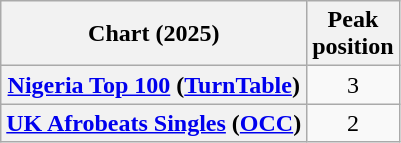<table class="wikitable plainrowheaders sortable" style="text-align:center">
<tr>
<th scope="col">Chart (2025)</th>
<th scope="col">Peak<br>position</th>
</tr>
<tr>
<th scope="row"><a href='#'>Nigeria Top 100</a> (<a href='#'>TurnTable</a>)</th>
<td>3</td>
</tr>
<tr>
<th scope="row"><a href='#'>UK Afrobeats Singles</a> (<a href='#'>OCC</a>)</th>
<td>2</td>
</tr>
</table>
